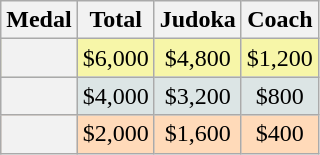<table class=wikitable style="text-align:center;">
<tr>
<th>Medal</th>
<th>Total</th>
<th>Judoka</th>
<th>Coach</th>
</tr>
<tr bgcolor=F7F6A8>
<th></th>
<td>$6,000</td>
<td>$4,800</td>
<td>$1,200</td>
</tr>
<tr bgcolor=DCE5E5>
<th></th>
<td>$4,000</td>
<td>$3,200</td>
<td>$800</td>
</tr>
<tr bgcolor=FFDAB9>
<th></th>
<td>$2,000</td>
<td>$1,600</td>
<td>$400</td>
</tr>
</table>
